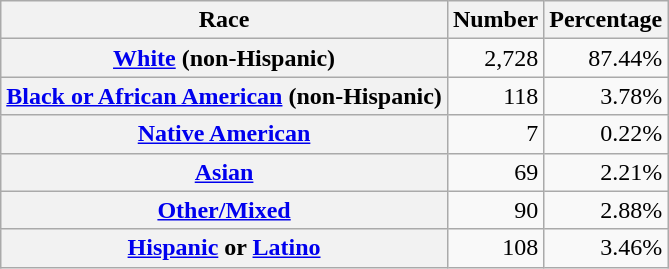<table class="wikitable" style="text-align:right">
<tr>
<th scope="col">Race</th>
<th scope="col">Number</th>
<th scope="col">Percentage</th>
</tr>
<tr>
<th scope="row"><a href='#'>White</a> (non-Hispanic)</th>
<td>2,728</td>
<td>87.44%</td>
</tr>
<tr>
<th scope="row"><a href='#'>Black or African American</a> (non-Hispanic)</th>
<td>118</td>
<td>3.78%</td>
</tr>
<tr>
<th scope="row"><a href='#'>Native American</a></th>
<td>7</td>
<td>0.22%</td>
</tr>
<tr>
<th scope="row"><a href='#'>Asian</a></th>
<td>69</td>
<td>2.21%</td>
</tr>
<tr>
<th scope="row"><a href='#'>Other/Mixed</a></th>
<td>90</td>
<td>2.88%</td>
</tr>
<tr>
<th scope="row"><a href='#'>Hispanic</a> or <a href='#'>Latino</a></th>
<td>108</td>
<td>3.46%</td>
</tr>
</table>
